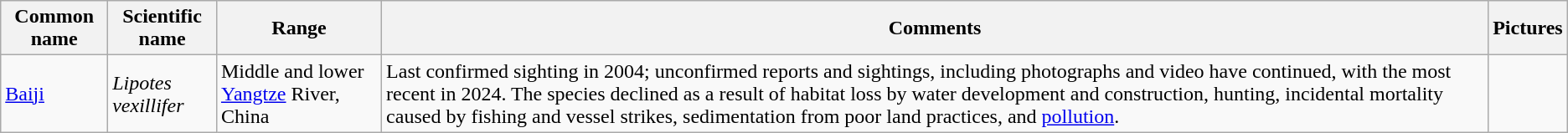<table class="wikitable sortable">
<tr>
<th>Common name</th>
<th>Scientific name</th>
<th>Range</th>
<th class="unsortable">Comments</th>
<th class="unsortable">Pictures</th>
</tr>
<tr>
<td><a href='#'>Baiji</a></td>
<td><em>Lipotes vexillifer</em></td>
<td>Middle and lower <a href='#'>Yangtze</a> River, China</td>
<td>Last confirmed sighting in 2004; unconfirmed reports and sightings, including photographs and video have continued, with the most recent in 2024. The species declined as a result of habitat loss by water development and construction, hunting, incidental mortality caused by fishing and vessel strikes, sedimentation from poor land practices, and <a href='#'>pollution</a>.</td>
<td></td>
</tr>
</table>
